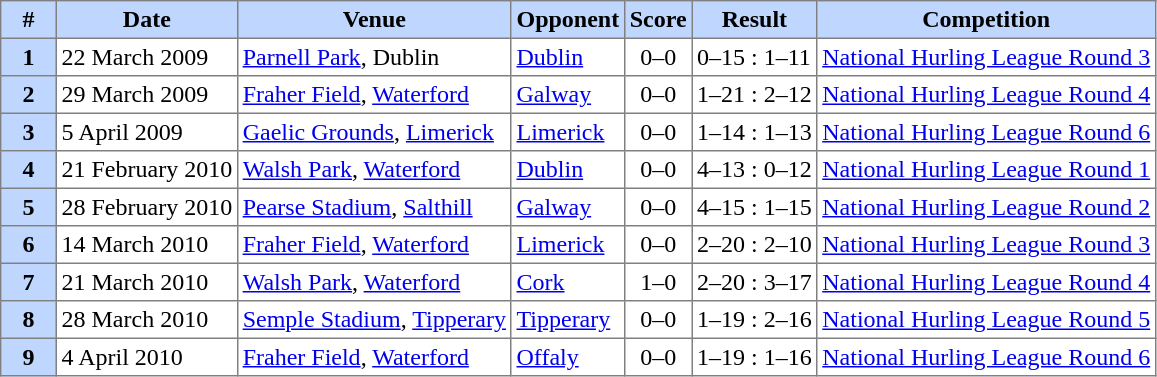<table border=1 cellpadding=3 style="margin-left:1em; color: black; border-collapse: collapse;">
<tr style="text-align:center; background:#bfd7ff;">
<th style="width:30px; text-align:center;">#</th>
<th>Date</th>
<th>Venue</th>
<th>Opponent</th>
<th>Score</th>
<th>Result</th>
<th>Competition</th>
</tr>
<tr>
<td style="text-align:center; background:#bfd7ff;"><strong>1</strong></td>
<td>22 March 2009</td>
<td><a href='#'>Parnell Park</a>, Dublin</td>
<td><a href='#'>Dublin</a></td>
<td style="text-align: center;">0–0</td>
<td>0–15 : 1–11</td>
<td><a href='#'>National Hurling League Round 3</a></td>
</tr>
<tr>
<td style="text-align:center; background:#bfd7ff;"><strong>2</strong></td>
<td>29 March 2009</td>
<td><a href='#'>Fraher Field</a>, <a href='#'>Waterford</a></td>
<td><a href='#'>Galway</a></td>
<td style="text-align: center;">0–0</td>
<td>1–21 : 2–12</td>
<td><a href='#'>National Hurling League Round 4</a></td>
</tr>
<tr>
<td style="text-align:center; background:#bfd7ff;"><strong>3</strong></td>
<td>5 April 2009</td>
<td><a href='#'>Gaelic Grounds</a>, <a href='#'>Limerick</a></td>
<td><a href='#'>Limerick</a></td>
<td style="text-align: center;">0–0</td>
<td>1–14 : 1–13</td>
<td><a href='#'>National Hurling League Round 6</a></td>
</tr>
<tr>
<td style="text-align:center; background:#bfd7ff;"><strong>4</strong></td>
<td>21 February 2010</td>
<td><a href='#'>Walsh Park</a>, <a href='#'>Waterford</a></td>
<td><a href='#'>Dublin</a></td>
<td style="text-align: center;">0–0</td>
<td>4–13 : 0–12</td>
<td><a href='#'>National Hurling League Round 1</a></td>
</tr>
<tr>
<td style="text-align:center; background:#bfd7ff;"><strong>5</strong></td>
<td>28 February 2010</td>
<td><a href='#'>Pearse Stadium</a>, <a href='#'>Salthill</a></td>
<td><a href='#'>Galway</a></td>
<td style="text-align: center;">0–0</td>
<td>4–15 : 1–15</td>
<td><a href='#'>National Hurling League Round 2</a></td>
</tr>
<tr>
<td style="text-align:center; background:#bfd7ff;"><strong>6</strong></td>
<td>14 March 2010</td>
<td><a href='#'>Fraher Field</a>, <a href='#'>Waterford</a></td>
<td><a href='#'>Limerick</a></td>
<td style="text-align: center;">0–0</td>
<td>2–20 : 2–10</td>
<td><a href='#'>National Hurling League Round 3</a></td>
</tr>
<tr>
<td style="text-align:center; background:#bfd7ff;"><strong>7</strong></td>
<td>21 March 2010</td>
<td><a href='#'>Walsh Park</a>, <a href='#'>Waterford</a></td>
<td><a href='#'>Cork</a></td>
<td style="text-align: center;">1–0</td>
<td>2–20 : 3–17</td>
<td><a href='#'>National Hurling League Round 4</a></td>
</tr>
<tr>
<td style="text-align:center; background:#bfd7ff;"><strong>8</strong></td>
<td>28 March 2010</td>
<td><a href='#'>Semple Stadium</a>, <a href='#'>Tipperary</a></td>
<td><a href='#'>Tipperary</a></td>
<td style="text-align: center;">0–0</td>
<td>1–19 : 2–16</td>
<td><a href='#'>National Hurling League Round 5</a></td>
</tr>
<tr>
<td style="text-align:center; background:#bfd7ff;"><strong>9</strong></td>
<td>4 April 2010</td>
<td><a href='#'>Fraher Field</a>, <a href='#'>Waterford</a></td>
<td><a href='#'>Offaly</a></td>
<td style="text-align: center;">0–0</td>
<td>1–19 : 1–16</td>
<td><a href='#'>National Hurling League Round 6</a></td>
</tr>
</table>
